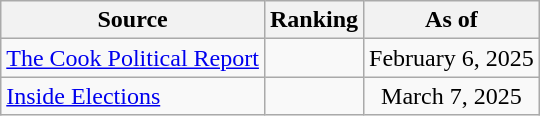<table class="wikitable" style="text-align:center">
<tr>
<th>Source</th>
<th>Ranking</th>
<th>As of</th>
</tr>
<tr>
<td align=left><a href='#'>The Cook Political Report</a></td>
<td></td>
<td>February 6, 2025</td>
</tr>
<tr>
<td align=left><a href='#'>Inside Elections</a></td>
<td></td>
<td>March 7, 2025</td>
</tr>
</table>
